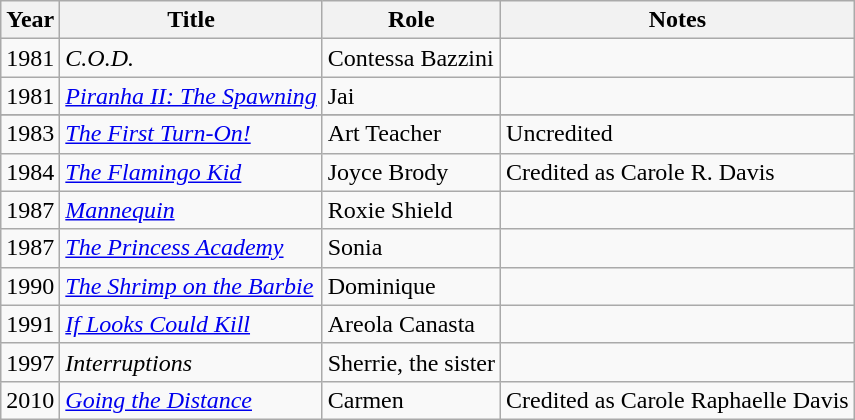<table class="wikitable sortable">
<tr>
<th>Year</th>
<th>Title</th>
<th>Role</th>
<th class="unsortable">Notes</th>
</tr>
<tr>
<td>1981</td>
<td><em>C.O.D.</em></td>
<td>Contessa Bazzini</td>
<td></td>
</tr>
<tr>
<td>1981</td>
<td><em><a href='#'>Piranha II: The Spawning</a></em></td>
<td>Jai</td>
<td></td>
</tr>
<tr>
</tr>
<tr>
<td>1983</td>
<td><em><a href='#'>The First Turn-On!</a></em></td>
<td>Art Teacher</td>
<td>Uncredited</td>
</tr>
<tr>
<td>1984</td>
<td><em><a href='#'>The Flamingo Kid</a></em></td>
<td>Joyce Brody</td>
<td>Credited as Carole R. Davis</td>
</tr>
<tr>
<td>1987</td>
<td><em><a href='#'>Mannequin</a></em></td>
<td>Roxie Shield</td>
<td></td>
</tr>
<tr>
<td>1987</td>
<td><em><a href='#'>The Princess Academy</a></em></td>
<td>Sonia</td>
<td></td>
</tr>
<tr>
<td>1990</td>
<td><em><a href='#'>The Shrimp on the Barbie</a></em></td>
<td>Dominique</td>
<td></td>
</tr>
<tr>
<td>1991</td>
<td><em><a href='#'>If Looks Could Kill</a></em></td>
<td>Areola Canasta</td>
<td></td>
</tr>
<tr>
<td>1997</td>
<td><em>Interruptions</em></td>
<td>Sherrie, the sister</td>
<td></td>
</tr>
<tr>
<td>2010</td>
<td><em><a href='#'>Going the Distance</a></em></td>
<td>Carmen</td>
<td>Credited as Carole Raphaelle Davis</td>
</tr>
</table>
